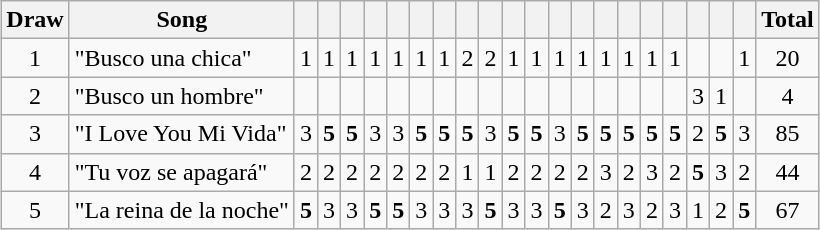<table class="wikitable collapsible" style="margin: 1em auto 1em auto; text-align:center;">
<tr>
<th>Draw</th>
<th>Song</th>
<th></th>
<th></th>
<th></th>
<th></th>
<th></th>
<th></th>
<th></th>
<th></th>
<th></th>
<th></th>
<th></th>
<th></th>
<th></th>
<th></th>
<th></th>
<th></th>
<th></th>
<th></th>
<th></th>
<th></th>
<th>Total</th>
</tr>
<tr>
<td>1</td>
<td align="left">"Busco una chica"</td>
<td>1</td>
<td>1</td>
<td>1</td>
<td>1</td>
<td>1</td>
<td>1</td>
<td>1</td>
<td>2</td>
<td>2</td>
<td>1</td>
<td>1</td>
<td>1</td>
<td>1</td>
<td>1</td>
<td>1</td>
<td>1</td>
<td>1</td>
<td></td>
<td></td>
<td>1</td>
<td>20</td>
</tr>
<tr>
<td>2</td>
<td align="left">"Busco un hombre"</td>
<td></td>
<td></td>
<td></td>
<td></td>
<td></td>
<td></td>
<td></td>
<td></td>
<td></td>
<td></td>
<td></td>
<td></td>
<td></td>
<td></td>
<td></td>
<td></td>
<td></td>
<td>3</td>
<td>1</td>
<td></td>
<td>4</td>
</tr>
<tr>
<td>3</td>
<td align="left">"I Love You Mi Vida"</td>
<td>3</td>
<td><strong>5</strong></td>
<td><strong>5</strong></td>
<td>3</td>
<td>3</td>
<td><strong>5</strong></td>
<td><strong>5</strong></td>
<td><strong>5</strong></td>
<td>3</td>
<td><strong>5</strong></td>
<td><strong>5</strong></td>
<td>3</td>
<td><strong>5</strong></td>
<td><strong>5</strong></td>
<td><strong>5</strong></td>
<td><strong>5</strong></td>
<td><strong>5</strong></td>
<td>2</td>
<td><strong>5</strong></td>
<td>3</td>
<td>85</td>
</tr>
<tr>
<td>4</td>
<td align="left">"Tu voz se apagará"</td>
<td>2</td>
<td>2</td>
<td>2</td>
<td>2</td>
<td>2</td>
<td>2</td>
<td>2</td>
<td>1</td>
<td>1</td>
<td>2</td>
<td>2</td>
<td>2</td>
<td>2</td>
<td>3</td>
<td>2</td>
<td>3</td>
<td>2</td>
<td><strong>5</strong></td>
<td>3</td>
<td>2</td>
<td>44</td>
</tr>
<tr>
<td>5</td>
<td align="left">"La reina de la noche"</td>
<td><strong>5</strong></td>
<td>3</td>
<td>3</td>
<td><strong>5</strong></td>
<td><strong>5</strong></td>
<td>3</td>
<td>3</td>
<td>3</td>
<td><strong>5</strong></td>
<td>3</td>
<td>3</td>
<td><strong>5</strong></td>
<td>3</td>
<td>2</td>
<td>3</td>
<td>2</td>
<td>3</td>
<td>1</td>
<td>2</td>
<td><strong>5</strong></td>
<td>67</td>
</tr>
</table>
